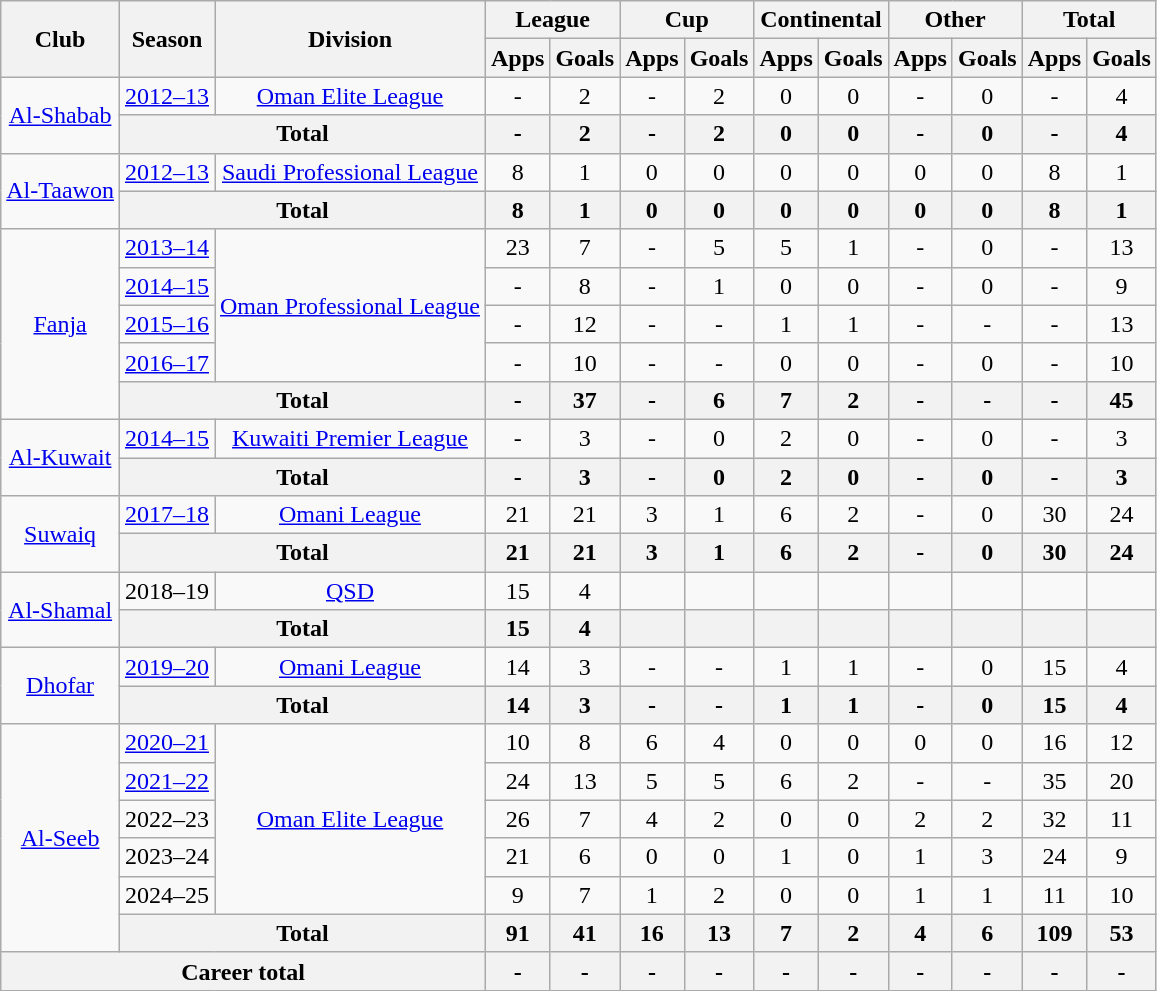<table class="wikitable" style="text-align: center;">
<tr>
<th rowspan="2">Club</th>
<th rowspan="2">Season</th>
<th rowspan="2">Division</th>
<th colspan="2">League</th>
<th colspan="2">Cup</th>
<th colspan="2">Continental</th>
<th colspan="2">Other</th>
<th colspan="2">Total</th>
</tr>
<tr>
<th>Apps</th>
<th>Goals</th>
<th>Apps</th>
<th>Goals</th>
<th>Apps</th>
<th>Goals</th>
<th>Apps</th>
<th>Goals</th>
<th>Apps</th>
<th>Goals</th>
</tr>
<tr>
<td rowspan="2"><a href='#'>Al-Shabab</a></td>
<td><a href='#'>2012–13</a></td>
<td rowspan="1"><a href='#'>Oman Elite League</a></td>
<td>-</td>
<td>2</td>
<td>-</td>
<td>2</td>
<td>0</td>
<td>0</td>
<td>-</td>
<td>0</td>
<td>-</td>
<td>4</td>
</tr>
<tr>
<th colspan="2">Total</th>
<th>-</th>
<th>2</th>
<th>-</th>
<th>2</th>
<th>0</th>
<th>0</th>
<th>-</th>
<th>0</th>
<th>-</th>
<th>4</th>
</tr>
<tr>
<td rowspan="2"><a href='#'>Al-Taawon</a></td>
<td><a href='#'>2012–13</a></td>
<td rowspan="1"><a href='#'>Saudi Professional League</a></td>
<td>8</td>
<td>1</td>
<td>0</td>
<td>0</td>
<td>0</td>
<td>0</td>
<td>0</td>
<td>0</td>
<td>8</td>
<td>1</td>
</tr>
<tr>
<th colspan="2">Total</th>
<th>8</th>
<th>1</th>
<th>0</th>
<th>0</th>
<th>0</th>
<th>0</th>
<th>0</th>
<th>0</th>
<th>8</th>
<th>1</th>
</tr>
<tr>
<td rowspan="5"><a href='#'>Fanja</a></td>
<td><a href='#'>2013–14</a></td>
<td rowspan="4"><a href='#'>Oman Professional League</a></td>
<td>23</td>
<td>7</td>
<td>-</td>
<td>5</td>
<td>5</td>
<td>1</td>
<td>-</td>
<td>0</td>
<td>-</td>
<td>13</td>
</tr>
<tr>
<td><a href='#'>2014–15</a></td>
<td>-</td>
<td>8</td>
<td>-</td>
<td>1</td>
<td>0</td>
<td>0</td>
<td>-</td>
<td>0</td>
<td>-</td>
<td>9</td>
</tr>
<tr>
<td><a href='#'>2015–16</a></td>
<td>-</td>
<td>12</td>
<td>-</td>
<td>-</td>
<td>1</td>
<td>1</td>
<td>-</td>
<td>-</td>
<td>-</td>
<td>13</td>
</tr>
<tr>
<td><a href='#'>2016–17</a></td>
<td>-</td>
<td>10</td>
<td>-</td>
<td>-</td>
<td>0</td>
<td>0</td>
<td>-</td>
<td>0</td>
<td>-</td>
<td>10</td>
</tr>
<tr>
<th colspan="2">Total</th>
<th>-</th>
<th>37</th>
<th>-</th>
<th>6</th>
<th>7</th>
<th>2</th>
<th>-</th>
<th>-</th>
<th>-</th>
<th>45</th>
</tr>
<tr>
<td rowspan="2"><a href='#'>Al-Kuwait</a></td>
<td><a href='#'>2014–15</a></td>
<td rowspan="1"><a href='#'>Kuwaiti Premier League</a></td>
<td>-</td>
<td>3</td>
<td>-</td>
<td>0</td>
<td>2</td>
<td>0</td>
<td>-</td>
<td>0</td>
<td>-</td>
<td>3</td>
</tr>
<tr>
<th colspan="2">Total</th>
<th>-</th>
<th>3</th>
<th>-</th>
<th>0</th>
<th>2</th>
<th>0</th>
<th>-</th>
<th>0</th>
<th>-</th>
<th>3</th>
</tr>
<tr>
<td rowspan="2"><a href='#'>Suwaiq</a></td>
<td><a href='#'>2017–18</a></td>
<td rowspan="1"><a href='#'>Omani League</a></td>
<td>21</td>
<td>21</td>
<td>3</td>
<td>1</td>
<td>6</td>
<td>2</td>
<td>-</td>
<td>0</td>
<td>30</td>
<td>24</td>
</tr>
<tr>
<th colspan="2">Total</th>
<th>21</th>
<th>21</th>
<th>3</th>
<th>1</th>
<th>6</th>
<th>2</th>
<th>-</th>
<th>0</th>
<th>30</th>
<th>24</th>
</tr>
<tr>
<td rowspan="2"><a href='#'>Al-Shamal</a></td>
<td 2018–19 Qatari Second Division>2018–19</td>
<td rowspan="1" valign="center"><a href='#'>QSD</a></td>
<td>15</td>
<td>4</td>
<td></td>
<td></td>
<td></td>
<td></td>
<td></td>
<td></td>
<td></td>
<td></td>
</tr>
<tr>
<th colspan="2">Total</th>
<th>15</th>
<th>4</th>
<th></th>
<th></th>
<th></th>
<th></th>
<th></th>
<th></th>
<th></th>
<th></th>
</tr>
<tr>
<td rowspan="2"><a href='#'>Dhofar</a></td>
<td><a href='#'>2019–20</a></td>
<td rowspan="1"><a href='#'>Omani League</a></td>
<td>14</td>
<td>3</td>
<td>-</td>
<td>-</td>
<td>1</td>
<td>1</td>
<td>-</td>
<td>0</td>
<td>15</td>
<td>4</td>
</tr>
<tr>
<th colspan="2">Total</th>
<th>14</th>
<th>3</th>
<th>-</th>
<th>-</th>
<th>1</th>
<th>1</th>
<th>-</th>
<th>0</th>
<th>15</th>
<th>4</th>
</tr>
<tr>
<td rowspan="6"><a href='#'>Al-Seeb</a></td>
<td><a href='#'>2020–21</a></td>
<td rowspan="5"><a href='#'>Oman Elite League</a></td>
<td>10</td>
<td>8</td>
<td>6</td>
<td>4</td>
<td>0</td>
<td>0</td>
<td>0</td>
<td>0</td>
<td>16</td>
<td>12</td>
</tr>
<tr>
<td><a href='#'>2021–22</a></td>
<td>24</td>
<td>13</td>
<td>5</td>
<td>5</td>
<td>6</td>
<td>2</td>
<td>-</td>
<td>-</td>
<td>35</td>
<td>20</td>
</tr>
<tr>
<td 2022–23 Oman Professional League>2022–23</td>
<td>26</td>
<td>7</td>
<td>4</td>
<td>2</td>
<td>0</td>
<td>0</td>
<td>2</td>
<td>2</td>
<td>32</td>
<td>11</td>
</tr>
<tr>
<td 2023–24 Oman Professional League>2023–24</td>
<td>21</td>
<td>6</td>
<td>0</td>
<td>0</td>
<td>1</td>
<td>0</td>
<td>1</td>
<td>3</td>
<td>24</td>
<td>9</td>
</tr>
<tr>
<td 2024–25 Oman Professional League>2024–25</td>
<td>9</td>
<td>7</td>
<td>1</td>
<td>2</td>
<td>0</td>
<td>0</td>
<td>1</td>
<td>1</td>
<td>11</td>
<td>10</td>
</tr>
<tr>
<th colspan="2">Total</th>
<th>91</th>
<th>41</th>
<th>16</th>
<th>13</th>
<th>7</th>
<th>2</th>
<th>4</th>
<th>6</th>
<th>109</th>
<th>53</th>
</tr>
<tr>
<th colspan="3">Career total</th>
<th>-</th>
<th>-</th>
<th>-</th>
<th>-</th>
<th>-</th>
<th>-</th>
<th>-</th>
<th>-</th>
<th>-</th>
<th>-</th>
</tr>
</table>
